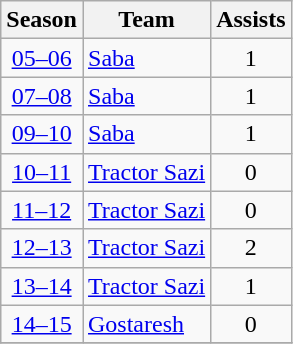<table class="wikitable" style="text-align: center;">
<tr>
<th>Season</th>
<th>Team</th>
<th>Assists</th>
</tr>
<tr>
<td><a href='#'>05–06</a></td>
<td align="left"><a href='#'>Saba</a></td>
<td>1</td>
</tr>
<tr>
<td><a href='#'>07–08</a></td>
<td align="left"><a href='#'>Saba</a></td>
<td>1</td>
</tr>
<tr>
<td><a href='#'>09–10</a></td>
<td align="left"><a href='#'>Saba</a></td>
<td>1</td>
</tr>
<tr>
<td><a href='#'>10–11</a></td>
<td align="left"><a href='#'>Tractor Sazi</a></td>
<td>0</td>
</tr>
<tr>
<td><a href='#'>11–12</a></td>
<td align="left"><a href='#'>Tractor Sazi</a></td>
<td>0</td>
</tr>
<tr>
<td><a href='#'>12–13</a></td>
<td align="left"><a href='#'>Tractor Sazi</a></td>
<td>2</td>
</tr>
<tr>
<td><a href='#'>13–14</a></td>
<td align="left"><a href='#'>Tractor Sazi</a></td>
<td>1</td>
</tr>
<tr>
<td><a href='#'>14–15</a></td>
<td align="left"><a href='#'>Gostaresh</a></td>
<td>0</td>
</tr>
<tr>
</tr>
</table>
